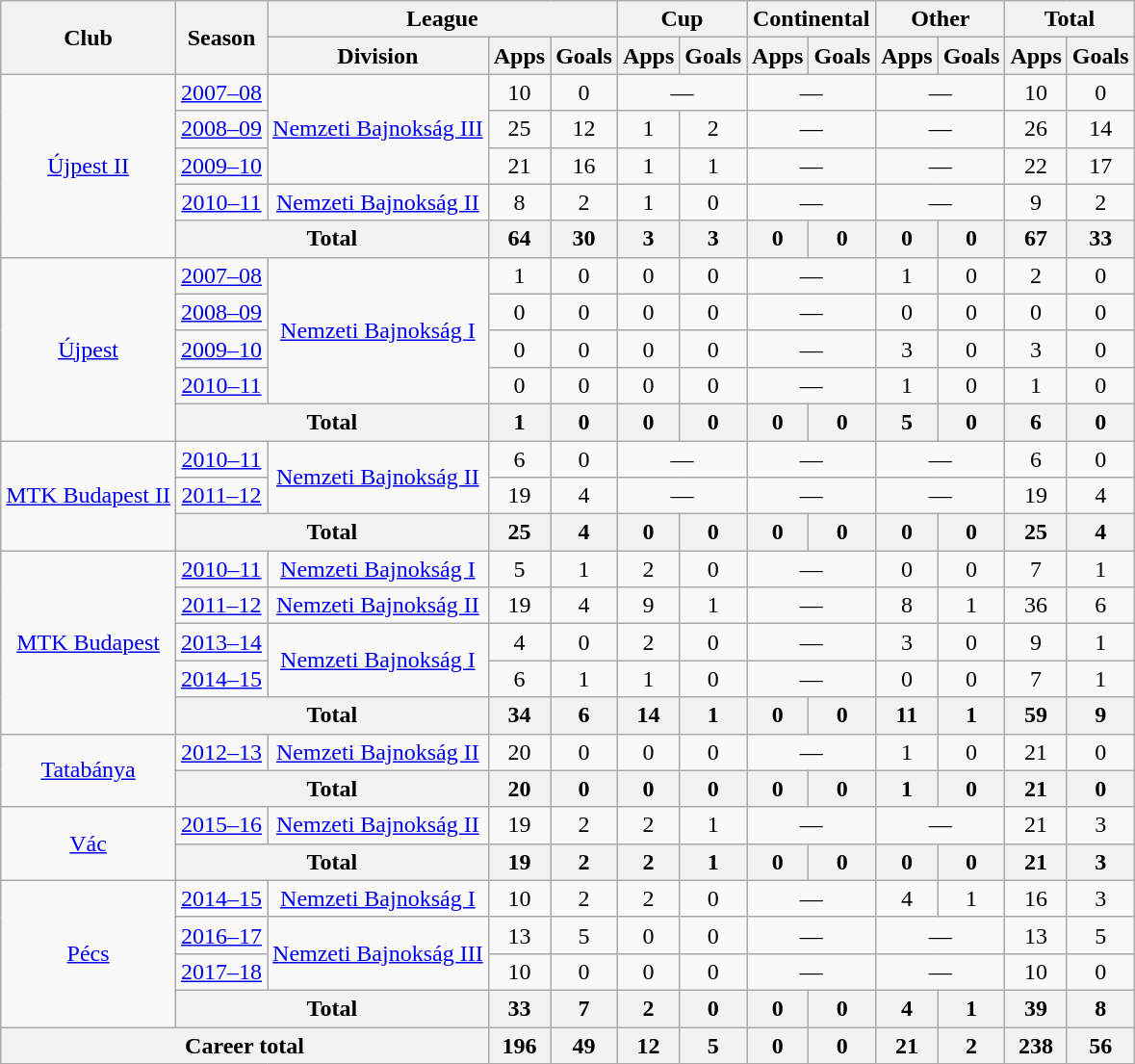<table class="wikitable" style="text-align:center">
<tr>
<th rowspan="2">Club</th>
<th rowspan="2">Season</th>
<th colspan="3">League</th>
<th colspan="2">Cup</th>
<th colspan="2">Continental</th>
<th colspan="2">Other</th>
<th colspan="2">Total</th>
</tr>
<tr>
<th>Division</th>
<th>Apps</th>
<th>Goals</th>
<th>Apps</th>
<th>Goals</th>
<th>Apps</th>
<th>Goals</th>
<th>Apps</th>
<th>Goals</th>
<th>Apps</th>
<th>Goals</th>
</tr>
<tr>
<td rowspan="5"><a href='#'>Újpest II</a></td>
<td><a href='#'>2007–08</a></td>
<td rowspan="3"><a href='#'>Nemzeti Bajnokság III</a></td>
<td>10</td>
<td>0</td>
<td colspan="2">—</td>
<td colspan="2">—</td>
<td colspan="2">—</td>
<td>10</td>
<td>0</td>
</tr>
<tr>
<td><a href='#'>2008–09</a></td>
<td>25</td>
<td>12</td>
<td>1</td>
<td>2</td>
<td colspan="2">—</td>
<td colspan="2">—</td>
<td>26</td>
<td>14</td>
</tr>
<tr>
<td><a href='#'>2009–10</a></td>
<td>21</td>
<td>16</td>
<td>1</td>
<td>1</td>
<td colspan="2">—</td>
<td colspan="2">—</td>
<td>22</td>
<td>17</td>
</tr>
<tr>
<td><a href='#'>2010–11</a></td>
<td rowspan="1"><a href='#'>Nemzeti Bajnokság II</a></td>
<td>8</td>
<td>2</td>
<td>1</td>
<td>0</td>
<td colspan="2">—</td>
<td colspan="2">—</td>
<td>9</td>
<td>2</td>
</tr>
<tr>
<th colspan="2">Total</th>
<th>64</th>
<th>30</th>
<th>3</th>
<th>3</th>
<th>0</th>
<th>0</th>
<th>0</th>
<th>0</th>
<th>67</th>
<th>33</th>
</tr>
<tr>
<td rowspan="5"><a href='#'>Újpest</a></td>
<td><a href='#'>2007–08</a></td>
<td rowspan="4"><a href='#'>Nemzeti Bajnokság I</a></td>
<td>1</td>
<td>0</td>
<td>0</td>
<td>0</td>
<td colspan="2">—</td>
<td>1</td>
<td>0</td>
<td>2</td>
<td>0</td>
</tr>
<tr>
<td><a href='#'>2008–09</a></td>
<td>0</td>
<td>0</td>
<td>0</td>
<td>0</td>
<td colspan="2">—</td>
<td>0</td>
<td>0</td>
<td>0</td>
<td>0</td>
</tr>
<tr>
<td><a href='#'>2009–10</a></td>
<td>0</td>
<td>0</td>
<td>0</td>
<td>0</td>
<td colspan="2">—</td>
<td>3</td>
<td>0</td>
<td>3</td>
<td>0</td>
</tr>
<tr>
<td><a href='#'>2010–11</a></td>
<td>0</td>
<td>0</td>
<td>0</td>
<td>0</td>
<td colspan="2">—</td>
<td>1</td>
<td>0</td>
<td>1</td>
<td>0</td>
</tr>
<tr>
<th colspan="2">Total</th>
<th>1</th>
<th>0</th>
<th>0</th>
<th>0</th>
<th>0</th>
<th>0</th>
<th>5</th>
<th>0</th>
<th>6</th>
<th>0</th>
</tr>
<tr>
<td rowspan="3"><a href='#'>MTK Budapest II</a></td>
<td><a href='#'>2010–11</a></td>
<td rowspan="2"><a href='#'>Nemzeti Bajnokság II</a></td>
<td>6</td>
<td>0</td>
<td colspan="2">—</td>
<td colspan="2">—</td>
<td colspan="2">—</td>
<td>6</td>
<td>0</td>
</tr>
<tr>
<td><a href='#'>2011–12</a></td>
<td>19</td>
<td>4</td>
<td colspan="2">—</td>
<td colspan="2">—</td>
<td colspan="2">—</td>
<td>19</td>
<td>4</td>
</tr>
<tr>
<th colspan="2">Total</th>
<th>25</th>
<th>4</th>
<th>0</th>
<th>0</th>
<th>0</th>
<th>0</th>
<th>0</th>
<th>0</th>
<th>25</th>
<th>4</th>
</tr>
<tr>
<td rowspan="5"><a href='#'>MTK Budapest</a></td>
<td><a href='#'>2010–11</a></td>
<td><a href='#'>Nemzeti Bajnokság I</a></td>
<td>5</td>
<td>1</td>
<td>2</td>
<td>0</td>
<td colspan="2">—</td>
<td>0</td>
<td>0</td>
<td>7</td>
<td>1</td>
</tr>
<tr>
<td><a href='#'>2011–12</a></td>
<td><a href='#'>Nemzeti Bajnokság II</a></td>
<td>19</td>
<td>4</td>
<td>9</td>
<td>1</td>
<td colspan="2">—</td>
<td>8</td>
<td>1</td>
<td>36</td>
<td>6</td>
</tr>
<tr>
<td><a href='#'>2013–14</a></td>
<td rowspan="2"><a href='#'>Nemzeti Bajnokság I</a></td>
<td>4</td>
<td>0</td>
<td>2</td>
<td>0</td>
<td colspan="2">—</td>
<td>3</td>
<td>0</td>
<td>9</td>
<td>1</td>
</tr>
<tr>
<td><a href='#'>2014–15</a></td>
<td>6</td>
<td>1</td>
<td>1</td>
<td>0</td>
<td colspan="2">—</td>
<td>0</td>
<td>0</td>
<td>7</td>
<td>1</td>
</tr>
<tr>
<th colspan="2">Total</th>
<th>34</th>
<th>6</th>
<th>14</th>
<th>1</th>
<th>0</th>
<th>0</th>
<th>11</th>
<th>1</th>
<th>59</th>
<th>9</th>
</tr>
<tr>
<td rowspan="2"><a href='#'>Tatabánya</a></td>
<td><a href='#'>2012–13</a></td>
<td><a href='#'>Nemzeti Bajnokság II</a></td>
<td>20</td>
<td>0</td>
<td>0</td>
<td>0</td>
<td colspan="2">—</td>
<td>1</td>
<td>0</td>
<td>21</td>
<td>0</td>
</tr>
<tr>
<th colspan="2">Total</th>
<th>20</th>
<th>0</th>
<th>0</th>
<th>0</th>
<th>0</th>
<th>0</th>
<th>1</th>
<th>0</th>
<th>21</th>
<th>0</th>
</tr>
<tr>
<td rowspan="2"><a href='#'>Vác</a></td>
<td><a href='#'>2015–16</a></td>
<td><a href='#'>Nemzeti Bajnokság II</a></td>
<td>19</td>
<td>2</td>
<td>2</td>
<td>1</td>
<td colspan="2">—</td>
<td colspan="2">—</td>
<td>21</td>
<td>3</td>
</tr>
<tr>
<th colspan="2">Total</th>
<th>19</th>
<th>2</th>
<th>2</th>
<th>1</th>
<th>0</th>
<th>0</th>
<th>0</th>
<th>0</th>
<th>21</th>
<th>3</th>
</tr>
<tr>
<td rowspan="4"><a href='#'>Pécs</a></td>
<td><a href='#'>2014–15</a></td>
<td><a href='#'>Nemzeti Bajnokság I</a></td>
<td>10</td>
<td>2</td>
<td>2</td>
<td>0</td>
<td colspan="2">—</td>
<td>4</td>
<td>1</td>
<td>16</td>
<td>3</td>
</tr>
<tr>
<td><a href='#'>2016–17</a></td>
<td rowspan="2"><a href='#'>Nemzeti Bajnokság III</a></td>
<td>13</td>
<td>5</td>
<td>0</td>
<td>0</td>
<td colspan="2">—</td>
<td colspan="2">—</td>
<td>13</td>
<td>5</td>
</tr>
<tr>
<td><a href='#'>2017–18</a></td>
<td>10</td>
<td>0</td>
<td>0</td>
<td>0</td>
<td colspan="2">—</td>
<td colspan="2">—</td>
<td>10</td>
<td>0</td>
</tr>
<tr>
<th colspan="2">Total</th>
<th>33</th>
<th>7</th>
<th>2</th>
<th>0</th>
<th>0</th>
<th>0</th>
<th>4</th>
<th>1</th>
<th>39</th>
<th>8</th>
</tr>
<tr>
<th colspan="3">Career total</th>
<th>196</th>
<th>49</th>
<th>12</th>
<th>5</th>
<th>0</th>
<th>0</th>
<th>21</th>
<th>2</th>
<th>238</th>
<th>56</th>
</tr>
</table>
